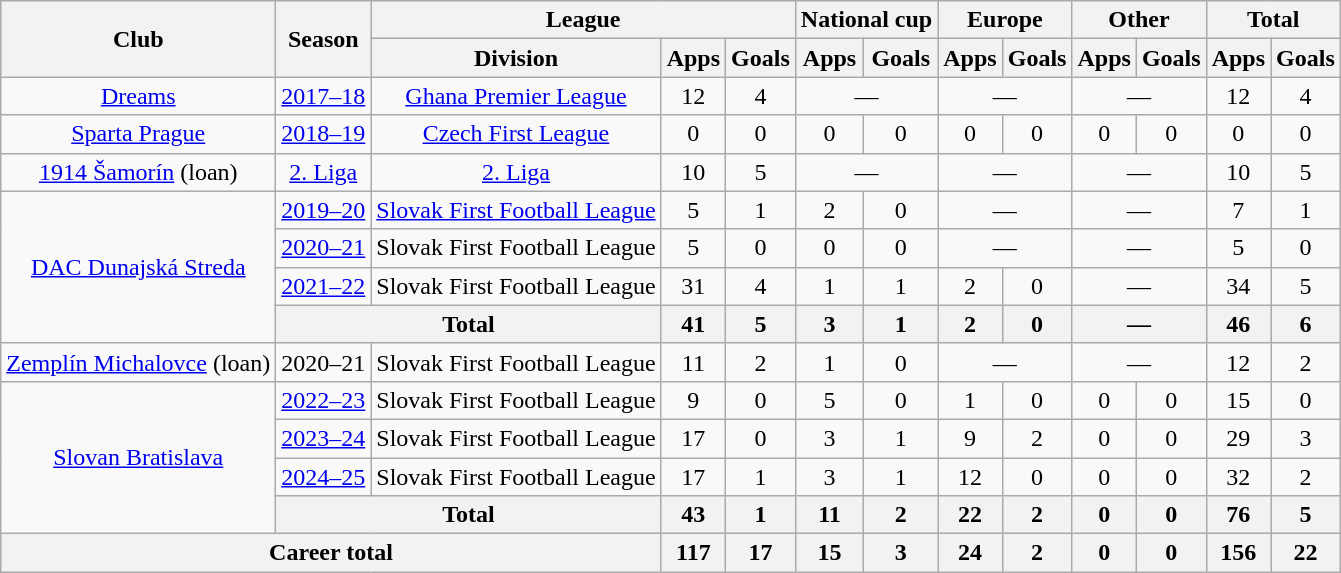<table class="wikitable" style="text-align: center;">
<tr>
<th rowspan=2>Club</th>
<th rowspan=2>Season</th>
<th colspan=3>League</th>
<th colspan=2>National cup</th>
<th colspan=2>Europe</th>
<th colspan=2>Other</th>
<th colspan=2>Total</th>
</tr>
<tr>
<th>Division</th>
<th>Apps</th>
<th>Goals</th>
<th>Apps</th>
<th>Goals</th>
<th>Apps</th>
<th>Goals</th>
<th>Apps</th>
<th>Goals</th>
<th>Apps</th>
<th>Goals</th>
</tr>
<tr>
<td><a href='#'>Dreams</a></td>
<td><a href='#'>2017–18</a></td>
<td><a href='#'>Ghana Premier League</a></td>
<td>12</td>
<td>4</td>
<td colspan="2">—</td>
<td colspan="2">—</td>
<td colspan="2">—</td>
<td>12</td>
<td>4</td>
</tr>
<tr>
<td><a href='#'>Sparta Prague</a></td>
<td><a href='#'>2018–19</a></td>
<td><a href='#'>Czech First League</a></td>
<td>0</td>
<td>0</td>
<td>0</td>
<td>0</td>
<td>0</td>
<td>0</td>
<td>0</td>
<td>0</td>
<td>0</td>
<td>0</td>
</tr>
<tr>
<td><a href='#'>1914 Šamorín</a> (loan)</td>
<td><a href='#'>2. Liga</a></td>
<td><a href='#'>2. Liga</a></td>
<td>10</td>
<td>5</td>
<td colspan="2">—</td>
<td colspan="2">—</td>
<td colspan="2">—</td>
<td>10</td>
<td>5</td>
</tr>
<tr>
<td rowspan="4"><a href='#'>DAC Dunajská Streda</a></td>
<td><a href='#'>2019–20</a></td>
<td><a href='#'>Slovak First Football League</a></td>
<td>5</td>
<td>1</td>
<td>2</td>
<td>0</td>
<td colspan="2">—</td>
<td colspan="2">—</td>
<td>7</td>
<td>1</td>
</tr>
<tr>
<td><a href='#'>2020–21</a></td>
<td>Slovak First Football League</td>
<td>5</td>
<td>0</td>
<td>0</td>
<td>0</td>
<td colspan="2">—</td>
<td colspan="2">—</td>
<td>5</td>
<td>0</td>
</tr>
<tr>
<td><a href='#'>2021–22</a></td>
<td>Slovak First Football League</td>
<td>31</td>
<td>4</td>
<td>1</td>
<td>1</td>
<td>2</td>
<td>0</td>
<td colspan="2">—</td>
<td>34</td>
<td>5</td>
</tr>
<tr>
<th colspan="2">Total</th>
<th>41</th>
<th>5</th>
<th>3</th>
<th>1</th>
<th>2</th>
<th>0</th>
<th colspan="2">—</th>
<th>46</th>
<th>6</th>
</tr>
<tr>
<td><a href='#'>Zemplín Michalovce</a> (loan)</td>
<td>2020–21</td>
<td>Slovak First Football League</td>
<td>11</td>
<td>2</td>
<td>1</td>
<td>0</td>
<td colspan="2">—</td>
<td colspan="2">—</td>
<td>12</td>
<td>2</td>
</tr>
<tr>
<td rowspan="4"><a href='#'>Slovan Bratislava</a></td>
<td><a href='#'>2022–23</a></td>
<td>Slovak First Football League</td>
<td>9</td>
<td>0</td>
<td>5</td>
<td>0</td>
<td>1</td>
<td>0</td>
<td>0</td>
<td>0</td>
<td>15</td>
<td>0</td>
</tr>
<tr>
<td><a href='#'>2023–24</a></td>
<td>Slovak First Football League</td>
<td>17</td>
<td>0</td>
<td>3</td>
<td>1</td>
<td>9</td>
<td>2</td>
<td>0</td>
<td>0</td>
<td>29</td>
<td>3</td>
</tr>
<tr>
<td><a href='#'>2024–25</a></td>
<td>Slovak First Football League</td>
<td>17</td>
<td>1</td>
<td>3</td>
<td>1</td>
<td>12</td>
<td>0</td>
<td>0</td>
<td>0</td>
<td>32</td>
<td>2</td>
</tr>
<tr>
<th colspan="2">Total</th>
<th>43</th>
<th>1</th>
<th>11</th>
<th>2</th>
<th>22</th>
<th>2</th>
<th>0</th>
<th>0</th>
<th>76</th>
<th>5</th>
</tr>
<tr>
<th colspan="3">Career total</th>
<th>117</th>
<th>17</th>
<th>15</th>
<th>3</th>
<th>24</th>
<th>2</th>
<th>0</th>
<th>0</th>
<th>156</th>
<th>22</th>
</tr>
</table>
